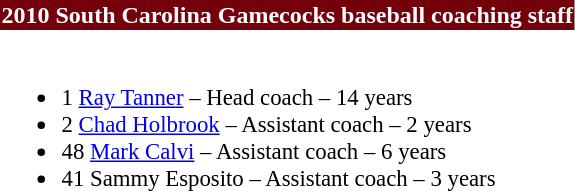<table class="toccolours" style="text-align: left;">
<tr>
<th colspan="9" style=background:#73000A;color:white; border: 2px solid #000000; text-align:center;">2010 South Carolina Gamecocks baseball coaching staff</th>
</tr>
<tr>
<td style="font-size: 95%;" valign="top"><br><ul><li>1 <a href='#'>Ray Tanner</a> – Head coach – 14 years</li><li>2 <a href='#'>Chad Holbrook</a> – Assistant coach – 2 years</li><li>48 <a href='#'>Mark Calvi</a> – Assistant coach – 6 years</li><li>41 Sammy Esposito – Assistant coach – 3 years</li></ul></td>
</tr>
</table>
